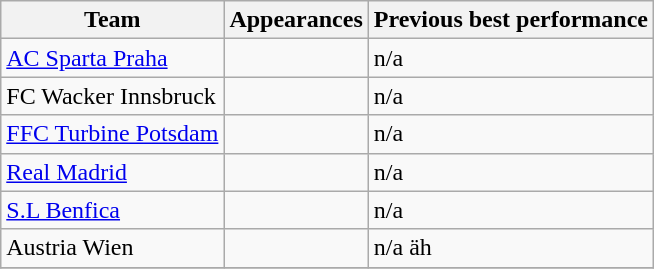<table class="wikitable sortable" style="text-align: left;">
<tr>
<th>Team</th>
<th>Appearances</th>
<th>Previous best performance</th>
</tr>
<tr>
<td> <a href='#'>AC Sparta Praha</a></td>
<td></td>
<td>n/a</td>
</tr>
<tr>
<td> FC Wacker Innsbruck</td>
<td></td>
<td>n/a</td>
</tr>
<tr>
<td> <a href='#'>FFC Turbine Potsdam</a></td>
<td></td>
<td>n/a</td>
</tr>
<tr>
<td> <a href='#'>Real Madrid</a></td>
<td></td>
<td>n/a</td>
</tr>
<tr>
<td> <a href='#'>S.L Benfica</a></td>
<td></td>
<td>n/a</td>
</tr>
<tr>
<td> Austria Wien</td>
<td></td>
<td>n/a äh</td>
</tr>
<tr>
</tr>
</table>
